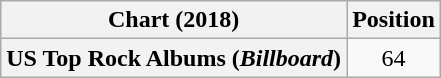<table class="wikitable plainrowheaders" style="text-align:center">
<tr>
<th scope="col">Chart (2018)</th>
<th scope="col">Position</th>
</tr>
<tr>
<th scope="row">US Top Rock Albums (<em>Billboard</em>)</th>
<td>64</td>
</tr>
</table>
